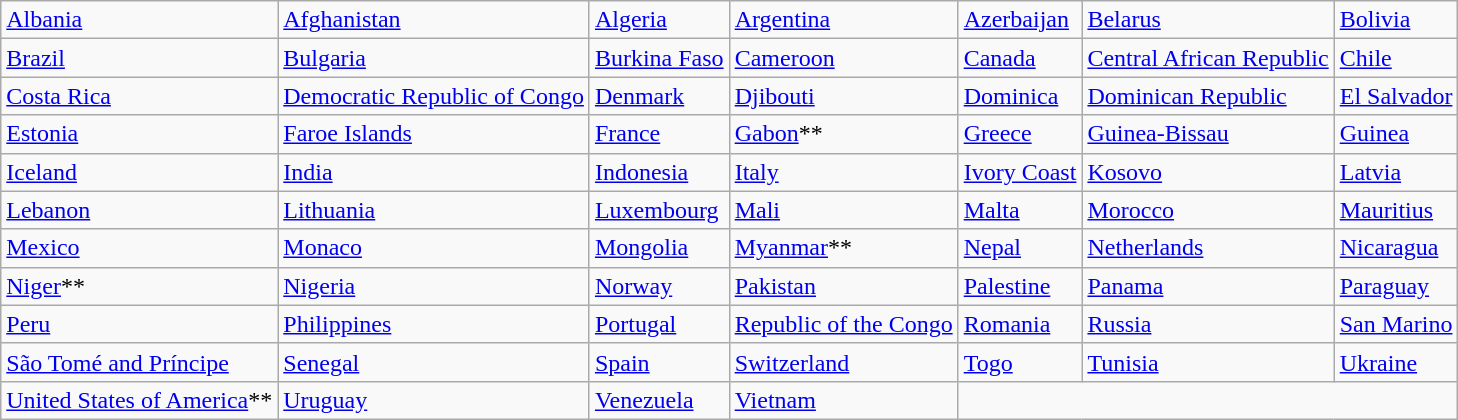<table class="wikitable">
<tr>
<td><a href='#'>Albania</a></td>
<td> <a href='#'>Afghanistan</a></td>
<td><a href='#'>Algeria</a></td>
<td><a href='#'>Argentina</a></td>
<td> <a href='#'>Azerbaijan</a></td>
<td> <a href='#'>Belarus</a></td>
<td><a href='#'>Bolivia</a></td>
</tr>
<tr>
<td><a href='#'>Brazil</a></td>
<td><a href='#'>Bulgaria</a></td>
<td><a href='#'>Burkina Faso</a></td>
<td><a href='#'>Cameroon</a></td>
<td><a href='#'>Canada</a></td>
<td> <a href='#'>Central African Republic</a></td>
<td> <a href='#'>Chile</a></td>
</tr>
<tr>
<td><a href='#'>Costa Rica</a></td>
<td> <a href='#'>Democratic Republic of Congo</a></td>
<td><a href='#'>Denmark</a></td>
<td> <a href='#'>Djibouti</a></td>
<td> <a href='#'>Dominica</a></td>
<td><a href='#'>Dominican Republic</a></td>
<td><a href='#'>El Salvador</a></td>
</tr>
<tr>
<td><a href='#'>Estonia</a></td>
<td> <a href='#'>Faroe Islands</a></td>
<td><a href='#'>France</a></td>
<td><a href='#'>Gabon</a>**</td>
<td> <a href='#'>Greece</a></td>
<td><a href='#'>Guinea-Bissau</a></td>
<td><a href='#'>Guinea</a></td>
</tr>
<tr>
<td> <a href='#'>Iceland</a></td>
<td> <a href='#'>India</a></td>
<td><a href='#'>Indonesia</a></td>
<td><a href='#'>Italy</a></td>
<td> <a href='#'>Ivory Coast</a></td>
<td><a href='#'>Kosovo</a></td>
<td><a href='#'>Latvia</a></td>
</tr>
<tr>
<td> <a href='#'>Lebanon</a></td>
<td><a href='#'>Lithuania</a></td>
<td><a href='#'>Luxembourg</a></td>
<td><a href='#'>Mali</a></td>
<td><a href='#'>Malta</a></td>
<td><a href='#'>Morocco</a></td>
<td> <a href='#'>Mauritius</a></td>
</tr>
<tr>
<td><a href='#'>Mexico</a></td>
<td><a href='#'>Monaco</a></td>
<td><a href='#'>Mongolia</a></td>
<td><a href='#'>Myanmar</a>**</td>
<td><a href='#'>Nepal</a></td>
<td> <a href='#'>Netherlands</a></td>
<td> <a href='#'>Nicaragua</a></td>
</tr>
<tr>
<td> <a href='#'>Niger</a>**</td>
<td> <a href='#'>Nigeria</a></td>
<td><a href='#'>Norway</a></td>
<td><a href='#'>Pakistan</a></td>
<td><a href='#'>Palestine</a></td>
<td> <a href='#'>Panama</a></td>
<td><a href='#'>Paraguay</a></td>
</tr>
<tr>
<td> <a href='#'>Peru</a></td>
<td> <a href='#'>Philippines</a></td>
<td><a href='#'>Portugal</a></td>
<td><a href='#'>Republic of the Congo</a></td>
<td><a href='#'>Romania</a></td>
<td><a href='#'>Russia</a></td>
<td> <a href='#'>San Marino</a></td>
</tr>
<tr>
<td><a href='#'>São Tomé and Príncipe</a></td>
<td><a href='#'>Senegal</a></td>
<td><a href='#'>Spain</a></td>
<td><a href='#'>Switzerland</a></td>
<td><a href='#'>Togo</a></td>
<td> <a href='#'>Tunisia</a></td>
<td> <a href='#'>Ukraine</a></td>
</tr>
<tr>
<td><a href='#'>United States of America</a>**</td>
<td><a href='#'>Uruguay</a></td>
<td> <a href='#'>Venezuela</a></td>
<td><a href='#'>Vietnam</a></td>
<td colspan="3"></td>
</tr>
</table>
